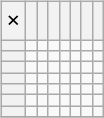<table class="wikitable" style="float: right; text-align: center; margin:0.2em auto">
<tr>
<th><strong>×</strong></th>
<th></th>
<th></th>
<th></th>
<th></th>
<th></th>
<th></th>
<th></th>
</tr>
<tr>
<th></th>
<td></td>
<td></td>
<td></td>
<td></td>
<td></td>
<td></td>
<td></td>
</tr>
<tr>
<th></th>
<td></td>
<td></td>
<td></td>
<td></td>
<td></td>
<td></td>
<td></td>
</tr>
<tr>
<th></th>
<td></td>
<td></td>
<td></td>
<td></td>
<td></td>
<td></td>
<td></td>
</tr>
<tr>
<th></th>
<td></td>
<td></td>
<td></td>
<td></td>
<td></td>
<td></td>
<td></td>
</tr>
<tr>
<th></th>
<td></td>
<td></td>
<td></td>
<td></td>
<td></td>
<td></td>
<td></td>
</tr>
<tr>
<th></th>
<td></td>
<td></td>
<td></td>
<td></td>
<td></td>
<td></td>
<td></td>
</tr>
<tr>
<th></th>
<td></td>
<td></td>
<td></td>
<td></td>
<td></td>
<td></td>
<td></td>
</tr>
<tr>
</tr>
</table>
